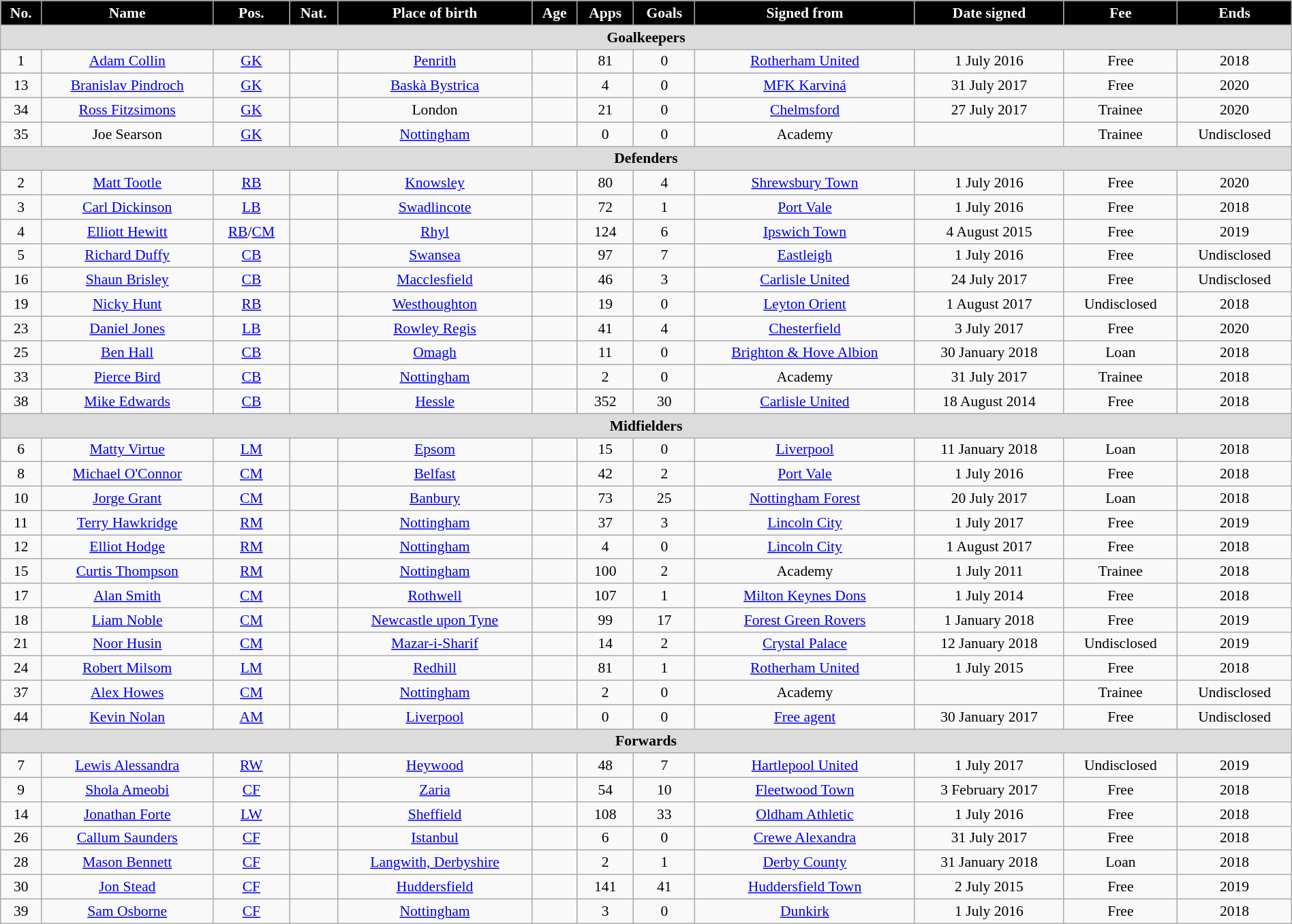<table class="wikitable" style="text-align:center; font-size:90%; width:100%;">
<tr>
<th style="background:black; color:white; text-align:center;">No.</th>
<th style="background:black; color:white; text-align:center;">Name</th>
<th style="background:black; color:white; text-align:center;">Pos.</th>
<th style="background:black; color:white; text-align:center;">Nat.</th>
<th style="background:black; color:white; text-align:center;">Place of birth</th>
<th style="background:black; color:white; text-align:center;">Age</th>
<th style="background:black; color:white; text-align:center;">Apps</th>
<th style="background:black; color:white; text-align:center;">Goals</th>
<th style="background:black; color:white; text-align:center;">Signed from</th>
<th style="background:black; color:white; text-align:center;">Date signed</th>
<th style="background:black; color:white; text-align:center;">Fee</th>
<th style="background:black; color:white; text-align:center;">Ends</th>
</tr>
<tr>
<th colspan="14" style="background:#dcdcdc; text-align:center;">Goalkeepers</th>
</tr>
<tr>
<td>1</td>
<td><a href='#'>Adam Collin</a></td>
<td><a href='#'>GK</a></td>
<td></td>
<td><a href='#'>Penrith</a></td>
<td></td>
<td>81</td>
<td>0</td>
<td><a href='#'>Rotherham United</a></td>
<td>1 July 2016</td>
<td>Free</td>
<td>2018</td>
</tr>
<tr>
<td>13</td>
<td><a href='#'>Branislav Pindroch</a></td>
<td><a href='#'>GK</a></td>
<td></td>
<td><a href='#'>Baskà Bystrica</a></td>
<td></td>
<td>4</td>
<td>0</td>
<td><a href='#'>MFK Karviná</a></td>
<td>31 July 2017</td>
<td>Free</td>
<td>2020</td>
</tr>
<tr>
<td>34</td>
<td><a href='#'>Ross Fitzsimons</a></td>
<td><a href='#'>GK</a></td>
<td></td>
<td>London</td>
<td></td>
<td>21</td>
<td>0</td>
<td><a href='#'>Chelmsford</a></td>
<td>27 July 2017</td>
<td>Trainee</td>
<td>2020</td>
</tr>
<tr>
<td>35</td>
<td>Joe Searson</td>
<td><a href='#'>GK</a></td>
<td></td>
<td><a href='#'>Nottingham</a></td>
<td></td>
<td>0</td>
<td>0</td>
<td>Academy</td>
<td></td>
<td>Trainee</td>
<td>Undisclosed</td>
</tr>
<tr>
<th colspan="14" style="background:#dcdcdc; text-align:center;">Defenders</th>
</tr>
<tr>
<td>2</td>
<td><a href='#'>Matt Tootle</a></td>
<td><a href='#'>RB</a></td>
<td></td>
<td><a href='#'>Knowsley</a></td>
<td></td>
<td>80</td>
<td>4</td>
<td><a href='#'>Shrewsbury Town</a></td>
<td>1 July 2016</td>
<td>Free</td>
<td>2020</td>
</tr>
<tr>
<td>3</td>
<td><a href='#'>Carl Dickinson</a></td>
<td><a href='#'>LB</a></td>
<td></td>
<td><a href='#'>Swadlincote</a></td>
<td></td>
<td>72</td>
<td>1</td>
<td><a href='#'>Port Vale</a></td>
<td>1 July 2016</td>
<td>Free</td>
<td>2018</td>
</tr>
<tr>
<td>4</td>
<td><a href='#'>Elliott Hewitt</a></td>
<td><a href='#'>RB</a>/<a href='#'>CM</a></td>
<td></td>
<td><a href='#'>Rhyl</a></td>
<td></td>
<td>124</td>
<td>6</td>
<td><a href='#'>Ipswich Town</a></td>
<td>4 August 2015</td>
<td>Free</td>
<td>2019</td>
</tr>
<tr>
<td>5</td>
<td><a href='#'>Richard Duffy</a></td>
<td><a href='#'>CB</a></td>
<td></td>
<td><a href='#'>Swansea</a></td>
<td></td>
<td>97</td>
<td>7</td>
<td><a href='#'>Eastleigh</a></td>
<td>1 July 2016</td>
<td>Free</td>
<td>Undisclosed</td>
</tr>
<tr>
<td>16</td>
<td><a href='#'>Shaun Brisley</a></td>
<td><a href='#'>CB</a></td>
<td></td>
<td><a href='#'>Macclesfield</a></td>
<td></td>
<td>46</td>
<td>3</td>
<td><a href='#'>Carlisle United</a></td>
<td>24 July 2017</td>
<td>Free</td>
<td>Undisclosed</td>
</tr>
<tr>
<td>19</td>
<td><a href='#'>Nicky Hunt</a></td>
<td><a href='#'>RB</a></td>
<td></td>
<td><a href='#'>Westhoughton</a></td>
<td></td>
<td>19</td>
<td>0</td>
<td><a href='#'>Leyton Orient</a></td>
<td>1 August 2017</td>
<td>Undisclosed</td>
<td>2018</td>
</tr>
<tr>
<td>23</td>
<td><a href='#'>Daniel Jones</a></td>
<td><a href='#'>LB</a></td>
<td></td>
<td><a href='#'>Rowley Regis</a></td>
<td></td>
<td>41</td>
<td>4</td>
<td><a href='#'>Chesterfield</a></td>
<td>3 July 2017</td>
<td>Free</td>
<td>2020</td>
</tr>
<tr>
<td>25</td>
<td><a href='#'>Ben Hall</a></td>
<td><a href='#'>CB</a></td>
<td></td>
<td><a href='#'>Omagh</a></td>
<td></td>
<td>11</td>
<td>0</td>
<td><a href='#'>Brighton & Hove Albion</a></td>
<td>30 January 2018</td>
<td>Loan</td>
<td>2018</td>
</tr>
<tr>
<td>33</td>
<td><a href='#'>Pierce Bird</a></td>
<td><a href='#'>CB</a></td>
<td></td>
<td><a href='#'>Nottingham</a></td>
<td></td>
<td>2</td>
<td>0</td>
<td>Academy</td>
<td>31 July 2017</td>
<td>Trainee</td>
<td>2018</td>
</tr>
<tr>
<td>38</td>
<td><a href='#'>Mike Edwards</a></td>
<td><a href='#'>CB</a></td>
<td></td>
<td><a href='#'>Hessle</a></td>
<td></td>
<td>352</td>
<td>30</td>
<td><a href='#'>Carlisle United</a></td>
<td>18 August 2014</td>
<td>Free</td>
<td>2018</td>
</tr>
<tr>
<th colspan="14" style="background:#dcdcdc; text-align:center;">Midfielders</th>
</tr>
<tr>
<td>6</td>
<td><a href='#'>Matty Virtue</a></td>
<td><a href='#'>LM</a></td>
<td></td>
<td><a href='#'>Epsom</a></td>
<td></td>
<td>15</td>
<td>0</td>
<td><a href='#'>Liverpool</a></td>
<td>11 January 2018</td>
<td>Loan</td>
<td>2018</td>
</tr>
<tr>
<td>8</td>
<td><a href='#'>Michael O'Connor</a></td>
<td><a href='#'>CM</a></td>
<td></td>
<td><a href='#'>Belfast</a></td>
<td></td>
<td>42</td>
<td>2</td>
<td><a href='#'>Port Vale</a></td>
<td>1 July 2016</td>
<td>Free</td>
<td>2018</td>
</tr>
<tr>
<td>10</td>
<td><a href='#'>Jorge Grant</a></td>
<td><a href='#'>CM</a></td>
<td></td>
<td><a href='#'>Banbury</a></td>
<td></td>
<td>73</td>
<td>25</td>
<td><a href='#'>Nottingham Forest</a></td>
<td>20 July 2017</td>
<td>Loan</td>
<td>2018</td>
</tr>
<tr>
<td>11</td>
<td><a href='#'>Terry Hawkridge</a></td>
<td><a href='#'>RM</a></td>
<td></td>
<td><a href='#'>Nottingham</a></td>
<td></td>
<td>37</td>
<td>3</td>
<td><a href='#'>Lincoln City</a></td>
<td>1 July 2017</td>
<td>Free</td>
<td>2019</td>
</tr>
<tr>
<td>12</td>
<td><a href='#'>Elliot Hodge</a></td>
<td><a href='#'>RM</a></td>
<td></td>
<td><a href='#'>Nottingham</a></td>
<td></td>
<td>4</td>
<td>0</td>
<td><a href='#'>Lincoln City</a></td>
<td>1 August 2017</td>
<td>Free</td>
<td>2018</td>
</tr>
<tr>
<td>15</td>
<td><a href='#'>Curtis Thompson</a></td>
<td><a href='#'>RM</a></td>
<td></td>
<td><a href='#'>Nottingham</a></td>
<td></td>
<td>100</td>
<td>2</td>
<td>Academy</td>
<td>1 July 2011</td>
<td>Trainee</td>
<td>2018</td>
</tr>
<tr>
<td>17</td>
<td><a href='#'>Alan Smith</a></td>
<td><a href='#'>CM</a></td>
<td></td>
<td><a href='#'>Rothwell</a></td>
<td></td>
<td>107</td>
<td>1</td>
<td><a href='#'>Milton Keynes Dons</a></td>
<td>1 July 2014</td>
<td>Free</td>
<td>2018</td>
</tr>
<tr>
<td>18</td>
<td><a href='#'>Liam Noble</a></td>
<td><a href='#'>CM</a></td>
<td></td>
<td><a href='#'>Newcastle upon Tyne</a></td>
<td></td>
<td>99</td>
<td>17</td>
<td><a href='#'>Forest Green Rovers</a></td>
<td>1 January 2018</td>
<td>Free</td>
<td>2019</td>
</tr>
<tr>
<td>21</td>
<td><a href='#'>Noor Husin</a></td>
<td><a href='#'>CM</a></td>
<td></td>
<td><a href='#'>Mazar-i-Sharif</a></td>
<td></td>
<td>14</td>
<td>2</td>
<td><a href='#'>Crystal Palace</a></td>
<td>12 January 2018</td>
<td>Undisclosed</td>
<td>2019</td>
</tr>
<tr>
<td>24</td>
<td><a href='#'>Robert Milsom</a></td>
<td><a href='#'>LM</a></td>
<td></td>
<td><a href='#'>Redhill</a></td>
<td></td>
<td>81</td>
<td>1</td>
<td><a href='#'>Rotherham United</a></td>
<td>1 July 2015</td>
<td>Free</td>
<td>2018</td>
</tr>
<tr>
<td>37</td>
<td><a href='#'>Alex Howes</a></td>
<td><a href='#'>CM</a></td>
<td></td>
<td><a href='#'>Nottingham</a></td>
<td></td>
<td>2</td>
<td>0</td>
<td>Academy</td>
<td></td>
<td>Trainee</td>
<td>Undisclosed</td>
</tr>
<tr>
<td>44</td>
<td><a href='#'>Kevin Nolan</a></td>
<td><a href='#'>AM</a></td>
<td></td>
<td><a href='#'>Liverpool</a></td>
<td></td>
<td>0</td>
<td>0</td>
<td><a href='#'>Free agent</a></td>
<td>30 January 2017</td>
<td>Free</td>
<td>Undisclosed</td>
</tr>
<tr>
<th colspan="14" style="background:#dcdcdc; text-align:center;">Forwards</th>
</tr>
<tr>
<td>7</td>
<td><a href='#'>Lewis Alessandra</a></td>
<td><a href='#'>RW</a></td>
<td></td>
<td><a href='#'>Heywood</a></td>
<td></td>
<td>48</td>
<td>7</td>
<td><a href='#'>Hartlepool United</a></td>
<td>1 July 2017</td>
<td>Undisclosed</td>
<td>2019</td>
</tr>
<tr>
<td>9</td>
<td><a href='#'>Shola Ameobi</a></td>
<td><a href='#'>CF</a></td>
<td></td>
<td><a href='#'>Zaria</a></td>
<td></td>
<td>54</td>
<td>10</td>
<td><a href='#'>Fleetwood Town</a></td>
<td>3 February 2017</td>
<td>Free</td>
<td>2018</td>
</tr>
<tr>
<td>14</td>
<td><a href='#'>Jonathan Forte</a></td>
<td><a href='#'>LW</a></td>
<td></td>
<td><a href='#'>Sheffield</a></td>
<td></td>
<td>108</td>
<td>33</td>
<td><a href='#'>Oldham Athletic</a></td>
<td>1 July 2016</td>
<td>Free</td>
<td>2018</td>
</tr>
<tr>
<td>26</td>
<td><a href='#'>Callum Saunders</a></td>
<td><a href='#'>CF</a></td>
<td></td>
<td><a href='#'>Istanbul</a></td>
<td></td>
<td>6</td>
<td>0</td>
<td><a href='#'>Crewe Alexandra</a></td>
<td>31 July 2017</td>
<td>Free</td>
<td>2018</td>
</tr>
<tr>
<td>28</td>
<td><a href='#'>Mason Bennett</a></td>
<td><a href='#'>CF</a></td>
<td></td>
<td><a href='#'>Langwith, Derbyshire</a></td>
<td></td>
<td>2</td>
<td>1</td>
<td><a href='#'>Derby County</a></td>
<td>31 January 2018</td>
<td>Loan</td>
<td>2018</td>
</tr>
<tr>
<td>30</td>
<td><a href='#'>Jon Stead</a></td>
<td><a href='#'>CF</a></td>
<td></td>
<td><a href='#'>Huddersfield</a></td>
<td></td>
<td>141</td>
<td>41</td>
<td><a href='#'>Huddersfield Town</a></td>
<td>2 July 2015</td>
<td>Free</td>
<td>2019</td>
</tr>
<tr>
<td>39</td>
<td><a href='#'>Sam Osborne</a></td>
<td><a href='#'>CF</a></td>
<td></td>
<td><a href='#'>Nottingham</a></td>
<td></td>
<td>3</td>
<td>0</td>
<td><a href='#'>Dunkirk</a></td>
<td>1 July 2016</td>
<td>Free</td>
<td>2018</td>
</tr>
</table>
